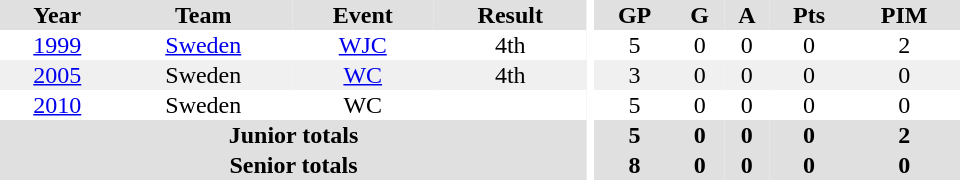<table border="0" cellpadding="1" cellspacing="0" ID="Table3" style="text-align:center; width:40em">
<tr ALIGN="center" bgcolor="#e0e0e0">
<th>Year</th>
<th>Team</th>
<th>Event</th>
<th>Result</th>
<th rowspan="99" bgcolor="#ffffff"></th>
<th>GP</th>
<th>G</th>
<th>A</th>
<th>Pts</th>
<th>PIM</th>
</tr>
<tr ALIGN="center">
<td><a href='#'>1999</a></td>
<td><a href='#'>Sweden</a></td>
<td><a href='#'>WJC</a></td>
<td>4th</td>
<td>5</td>
<td>0</td>
<td>0</td>
<td>0</td>
<td>2</td>
</tr>
<tr ALIGN="center" bgcolor="#f0f0f0">
<td><a href='#'>2005</a></td>
<td>Sweden</td>
<td><a href='#'>WC</a></td>
<td>4th</td>
<td>3</td>
<td>0</td>
<td>0</td>
<td>0</td>
<td>0</td>
</tr>
<tr ALIGN="center">
<td><a href='#'>2010</a></td>
<td>Sweden</td>
<td>WC</td>
<td></td>
<td>5</td>
<td>0</td>
<td>0</td>
<td>0</td>
<td>0</td>
</tr>
<tr bgcolor="#e0e0e0">
<th colspan="4">Junior totals</th>
<th>5</th>
<th>0</th>
<th>0</th>
<th>0</th>
<th>2</th>
</tr>
<tr bgcolor="#e0e0e0">
<th colspan="4">Senior totals</th>
<th>8</th>
<th>0</th>
<th>0</th>
<th>0</th>
<th>0</th>
</tr>
</table>
